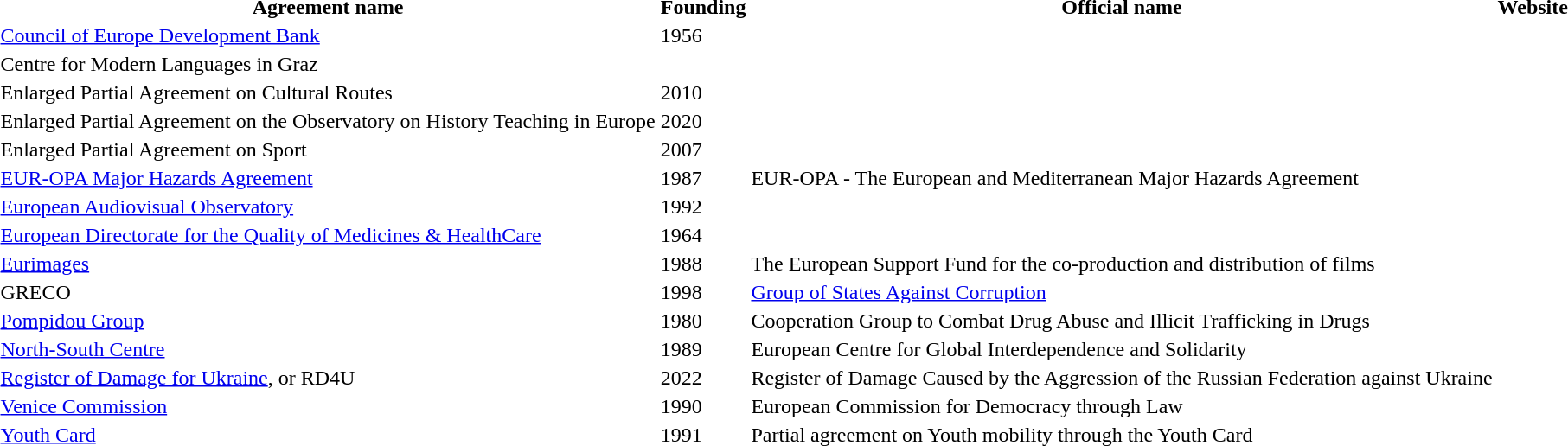<table>
<tr>
<th>Agreement name</th>
<th>Founding</th>
<th>Official name</th>
<th class="unsortable">Website</th>
</tr>
<tr>
<td><a href='#'>Council of Europe Development Bank</a></td>
<td>1956</td>
<td></td>
<td></td>
</tr>
<tr>
<td>Centre for Modern Languages in Graz</td>
<td></td>
<td></td>
<td></td>
</tr>
<tr>
<td>Enlarged Partial Agreement on Cultural Routes</td>
<td>2010</td>
<td></td>
<td></td>
</tr>
<tr>
<td>Enlarged Partial Agreement on the Observatory on History Teaching in Europe</td>
<td>2020</td>
<td></td>
<td></td>
</tr>
<tr>
<td>Enlarged Partial Agreement on Sport</td>
<td>2007</td>
<td></td>
<td></td>
</tr>
<tr>
<td><a href='#'>EUR-OPA Major Hazards Agreement</a></td>
<td>1987</td>
<td>EUR-OPA - The European and Mediterranean Major Hazards Agreement</td>
<td></td>
</tr>
<tr>
<td><a href='#'>European Audiovisual Observatory</a></td>
<td>1992</td>
<td></td>
<td></td>
</tr>
<tr>
<td><a href='#'>European Directorate for the Quality of Medicines & HealthCare</a></td>
<td>1964</td>
<td></td>
<td></td>
</tr>
<tr>
<td><a href='#'>Eurimages</a></td>
<td>1988</td>
<td>The European Support Fund for the co-production and distribution of films</td>
<td></td>
</tr>
<tr>
<td>GRECO</td>
<td>1998</td>
<td><a href='#'>Group of States Against Corruption</a></td>
<td></td>
</tr>
<tr>
<td><a href='#'>Pompidou Group</a></td>
<td>1980</td>
<td>Cooperation Group to Combat Drug Abuse and Illicit Trafficking in Drugs</td>
<td></td>
</tr>
<tr>
<td><a href='#'>North-South Centre</a></td>
<td>1989</td>
<td>European Centre for Global Interdependence and Solidarity</td>
<td></td>
</tr>
<tr>
<td><a href='#'>Register of Damage for Ukraine</a>, or RD4U</td>
<td>2022</td>
<td>Register of Damage Caused by the Aggression of the Russian Federation against Ukraine</td>
<td></td>
</tr>
<tr>
<td><a href='#'>Venice Commission</a></td>
<td>1990</td>
<td>European Commission for Democracy through Law</td>
<td></td>
</tr>
<tr>
<td><a href='#'>Youth Card</a></td>
<td>1991</td>
<td>Partial agreement on Youth mobility through the Youth Card</td>
<td></td>
</tr>
</table>
